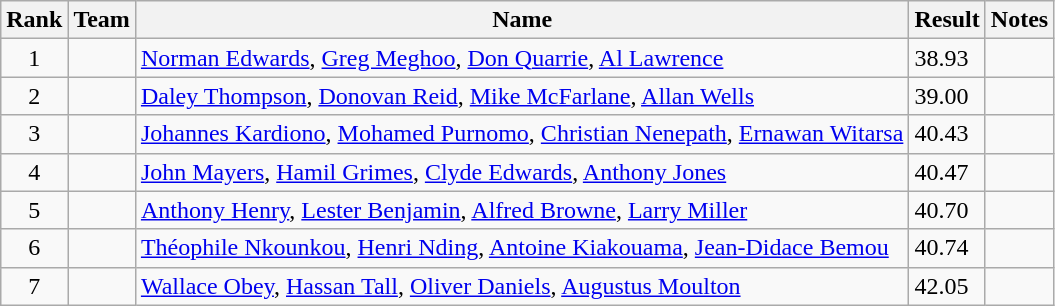<table class="sortable wikitable">
<tr>
<th>Rank</th>
<th>Team</th>
<th>Name</th>
<th>Result</th>
<th>Notes</th>
</tr>
<tr>
<td align="center">1</td>
<td></td>
<td><a href='#'>Norman Edwards</a>, <a href='#'>Greg Meghoo</a>, <a href='#'>Don Quarrie</a>, <a href='#'>Al Lawrence</a></td>
<td>38.93</td>
<td></td>
</tr>
<tr>
<td align="center">2</td>
<td></td>
<td><a href='#'>Daley Thompson</a>, <a href='#'>Donovan Reid</a>, <a href='#'>Mike McFarlane</a>, <a href='#'>Allan Wells</a></td>
<td>39.00</td>
<td></td>
</tr>
<tr>
<td align="center">3</td>
<td></td>
<td><a href='#'>Johannes Kardiono</a>, <a href='#'>Mohamed Purnomo</a>, <a href='#'>Christian Nenepath</a>, <a href='#'>Ernawan Witarsa</a></td>
<td>40.43</td>
<td></td>
</tr>
<tr>
<td align="center">4</td>
<td></td>
<td><a href='#'>John Mayers</a>, <a href='#'>Hamil Grimes</a>, <a href='#'>Clyde Edwards</a>, <a href='#'>Anthony Jones</a></td>
<td>40.47</td>
<td></td>
</tr>
<tr>
<td align="center">5</td>
<td></td>
<td><a href='#'>Anthony Henry</a>, <a href='#'>Lester Benjamin</a>, <a href='#'>Alfred Browne</a>, <a href='#'>Larry Miller</a></td>
<td>40.70</td>
<td></td>
</tr>
<tr>
<td align="center">6</td>
<td></td>
<td><a href='#'>Théophile Nkounkou</a>, <a href='#'>Henri Nding</a>, <a href='#'>Antoine Kiakouama</a>, <a href='#'>Jean-Didace Bemou</a></td>
<td>40.74</td>
<td></td>
</tr>
<tr>
<td align="center">7</td>
<td></td>
<td><a href='#'>Wallace Obey</a>, <a href='#'>Hassan Tall</a>, <a href='#'>Oliver Daniels</a>, <a href='#'>Augustus Moulton</a></td>
<td>42.05</td>
<td></td>
</tr>
</table>
